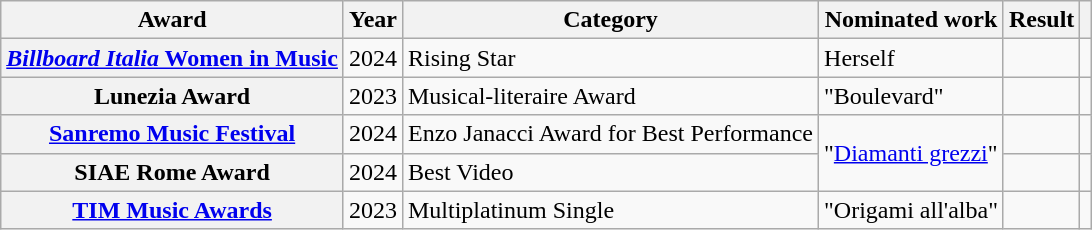<table class="wikitable sortable plainrowheaders">
<tr>
<th scope="col">Award</th>
<th scope="col">Year</th>
<th scope="col">Category</th>
<th scope="col">Nominated work</th>
<th scope="col">Result</th>
<th scope="col"></th>
</tr>
<tr>
<th scope=row><a href='#'><em>Billboard Italia</em> Women in Music</a></th>
<td>2024</td>
<td>Rising Star</td>
<td>Herself</td>
<td></td>
<td></td>
</tr>
<tr>
<th scope=row>Lunezia Award</th>
<td>2023</td>
<td>Musical-literaire Award</td>
<td>"Boulevard"</td>
<td></td>
<td></td>
</tr>
<tr>
<th scope=row><a href='#'>Sanremo Music Festival</a></th>
<td>2024</td>
<td>Enzo Janacci Award for Best Performance</td>
<td rowspan=2>"<a href='#'>Diamanti grezzi</a>"</td>
<td></td>
<td></td>
</tr>
<tr>
<th scope=row>SIAE Rome Award</th>
<td>2024</td>
<td>Best Video</td>
<td></td>
<td></td>
</tr>
<tr>
<th scope=row><a href='#'>TIM Music Awards</a></th>
<td>2023</td>
<td>Multiplatinum Single</td>
<td>"Origami all'alba"</td>
<td></td>
<td></td>
</tr>
</table>
